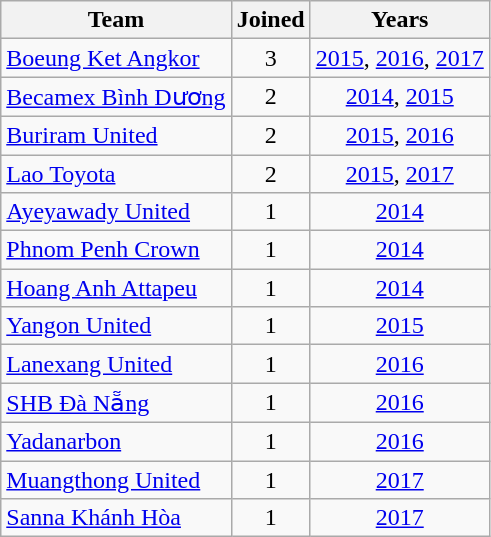<table class="wikitable">
<tr>
<th>Team</th>
<th>Joined</th>
<th>Years</th>
</tr>
<tr>
<td> <a href='#'>Boeung Ket Angkor</a></td>
<td align=center>3</td>
<td align=center><a href='#'>2015</a>, <a href='#'>2016</a>, <a href='#'>2017</a></td>
</tr>
<tr>
<td> <a href='#'>Becamex Bình Dương</a></td>
<td align=center>2</td>
<td align=center><a href='#'>2014</a>, <a href='#'>2015</a></td>
</tr>
<tr>
<td> <a href='#'>Buriram United</a></td>
<td align=center>2</td>
<td align=center><a href='#'>2015</a>, <a href='#'>2016</a></td>
</tr>
<tr>
<td> <a href='#'>Lao Toyota</a></td>
<td align=center>2</td>
<td align=center><a href='#'>2015</a>, <a href='#'>2017</a></td>
</tr>
<tr>
<td> <a href='#'>Ayeyawady United</a></td>
<td align=center>1</td>
<td align=center><a href='#'>2014</a></td>
</tr>
<tr>
<td> <a href='#'>Phnom Penh Crown</a></td>
<td align=center>1</td>
<td align=center><a href='#'>2014</a></td>
</tr>
<tr>
<td> <a href='#'>Hoang Anh Attapeu</a></td>
<td align=center>1</td>
<td align=center><a href='#'>2014</a></td>
</tr>
<tr>
<td> <a href='#'>Yangon United</a></td>
<td align=center>1</td>
<td align=center><a href='#'>2015</a></td>
</tr>
<tr>
<td> <a href='#'>Lanexang United</a></td>
<td align=center>1</td>
<td align=center><a href='#'>2016</a></td>
</tr>
<tr>
<td> <a href='#'>SHB Đà Nẵng</a></td>
<td align=center>1</td>
<td align=center><a href='#'>2016</a></td>
</tr>
<tr>
<td> <a href='#'>Yadanarbon</a></td>
<td align=center>1</td>
<td align=center><a href='#'>2016</a></td>
</tr>
<tr>
<td> <a href='#'>Muangthong United</a></td>
<td align=center>1</td>
<td align=center><a href='#'>2017</a></td>
</tr>
<tr>
<td> <a href='#'>Sanna Khánh Hòa</a></td>
<td align=center>1</td>
<td align=center><a href='#'>2017</a></td>
</tr>
</table>
